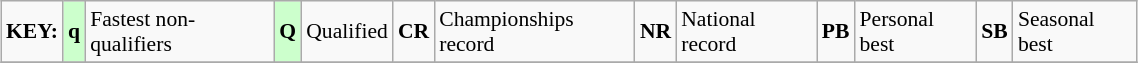<table class="wikitable" style="margin:0.5em auto; font-size:90%;position:relative;" width=60%>
<tr>
<td><strong>KEY:</strong></td>
<td bgcolor=ccffcc align=center><strong>q</strong></td>
<td>Fastest non-qualifiers</td>
<td bgcolor=ccffcc align=center><strong>Q</strong></td>
<td>Qualified</td>
<td align=center><strong>CR</strong></td>
<td>Championships record</td>
<td align=center><strong>NR</strong></td>
<td>National record</td>
<td align=center><strong>PB</strong></td>
<td>Personal best</td>
<td align=center><strong>SB</strong></td>
<td>Seasonal best</td>
</tr>
<tr>
</tr>
</table>
